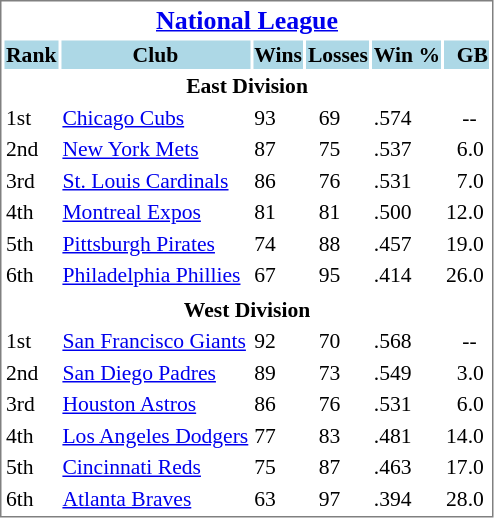<table cellpadding="1" style="width:auto;font-size: 90%; border: 1px solid gray;">
<tr align="center" style="font-size: larger;">
<th colspan=6><a href='#'>National League</a></th>
</tr>
<tr style="background:lightblue;">
<th>Rank</th>
<th>Club</th>
<th>Wins</th>
<th>Losses</th>
<th>Win %</th>
<th>  GB</th>
</tr>
<tr align="center" style="vertical-align: middle;" style="background:lightblue;">
<th colspan=6>East Division</th>
</tr>
<tr>
<td>1st</td>
<td><a href='#'>Chicago Cubs</a></td>
<td>93</td>
<td>  69</td>
<td>.574</td>
<td>   --</td>
</tr>
<tr>
<td>2nd</td>
<td><a href='#'>New York Mets</a></td>
<td>87</td>
<td>  75</td>
<td>.537</td>
<td>  6.0</td>
</tr>
<tr>
<td>3rd</td>
<td><a href='#'>St. Louis Cardinals</a></td>
<td>86</td>
<td>  76</td>
<td>.531</td>
<td>  7.0</td>
</tr>
<tr>
<td>4th</td>
<td><a href='#'>Montreal Expos</a></td>
<td>81</td>
<td>  81</td>
<td>.500</td>
<td>12.0</td>
</tr>
<tr>
<td>5th</td>
<td><a href='#'>Pittsburgh Pirates</a></td>
<td>74</td>
<td>  88</td>
<td>.457</td>
<td>19.0</td>
</tr>
<tr>
<td>6th</td>
<td><a href='#'>Philadelphia Phillies</a></td>
<td>67</td>
<td>  95</td>
<td>.414</td>
<td>26.0</td>
</tr>
<tr>
</tr>
<tr align="center" style="vertical-align: middle;" style="background:lightblue;">
<th colspan=6>West Division</th>
</tr>
<tr>
<td>1st</td>
<td><a href='#'>San Francisco Giants</a></td>
<td>92</td>
<td>  70</td>
<td>.568</td>
<td>   --</td>
</tr>
<tr>
<td>2nd</td>
<td><a href='#'>San Diego Padres</a></td>
<td>89</td>
<td>  73</td>
<td>.549</td>
<td>  3.0</td>
</tr>
<tr>
<td>3rd</td>
<td><a href='#'>Houston Astros</a></td>
<td>86</td>
<td>  76</td>
<td>.531</td>
<td>  6.0</td>
</tr>
<tr>
<td>4th</td>
<td><a href='#'>Los Angeles Dodgers</a></td>
<td>77</td>
<td>  83</td>
<td>.481</td>
<td>14.0</td>
</tr>
<tr>
<td>5th</td>
<td><a href='#'>Cincinnati Reds</a></td>
<td>75</td>
<td>  87</td>
<td>.463</td>
<td>17.0</td>
</tr>
<tr>
<td>6th</td>
<td><a href='#'>Atlanta Braves</a></td>
<td>63</td>
<td>  97</td>
<td>.394</td>
<td>28.0</td>
</tr>
</table>
